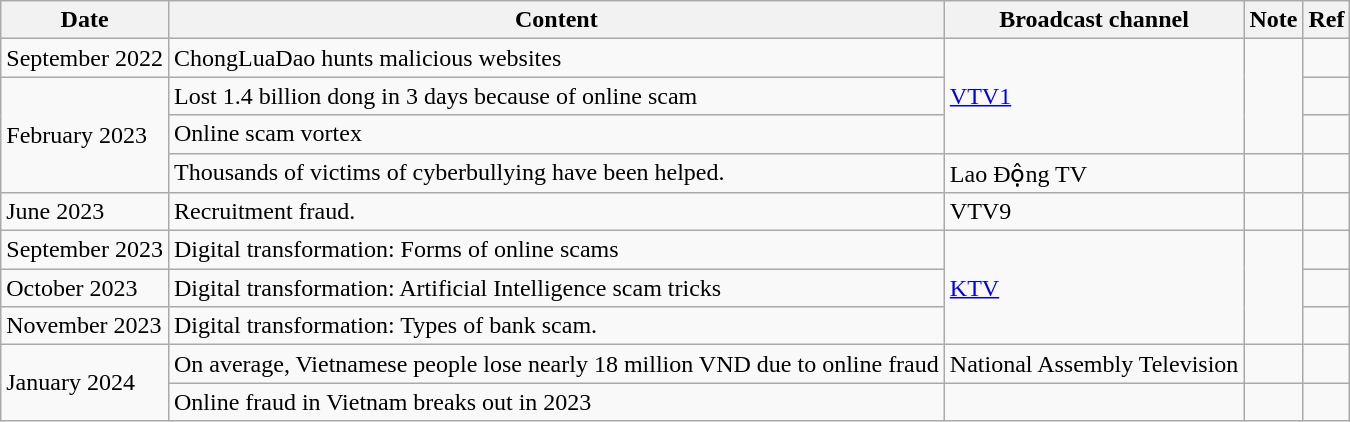<table class="wikitable">
<tr>
<th>Date</th>
<th>Content</th>
<th>Broadcast channel</th>
<th>Note</th>
<th>Ref</th>
</tr>
<tr>
<td>September 2022</td>
<td>ChongLuaDao hunts malicious websites</td>
<td rowspan="3"><a href='#'>VTV1</a></td>
<td rowspan="3"></td>
<td></td>
</tr>
<tr>
<td rowspan="3">February 2023</td>
<td>Lost 1.4 billion dong in 3 days because of online scam</td>
<td></td>
</tr>
<tr>
<td>Online scam vortex</td>
<td></td>
</tr>
<tr>
<td>Thousands of victims of cyberbullying have been helped.</td>
<td>Lao Động TV</td>
<td></td>
<td></td>
</tr>
<tr>
<td>June 2023</td>
<td>Recruitment fraud.</td>
<td>VTV9</td>
<td></td>
<td></td>
</tr>
<tr>
<td>September 2023</td>
<td>Digital transformation: Forms of online scams</td>
<td rowspan="3"><a href='#'>KTV</a></td>
<td rowspan="3"></td>
<td></td>
</tr>
<tr>
<td>October 2023</td>
<td>Digital transformation: Artificial Intelligence scam tricks</td>
<td></td>
</tr>
<tr>
<td>November 2023</td>
<td>Digital transformation: Types of bank scam.</td>
<td></td>
</tr>
<tr>
<td rowspan="2">January 2024</td>
<td>On average, Vietnamese people lose nearly 18 million VND due to online fraud</td>
<td>National Assembly Television</td>
<td></td>
<td></td>
</tr>
<tr>
<td>Online fraud in Vietnam breaks out in 2023</td>
<td></td>
<td></td>
<td></td>
</tr>
</table>
